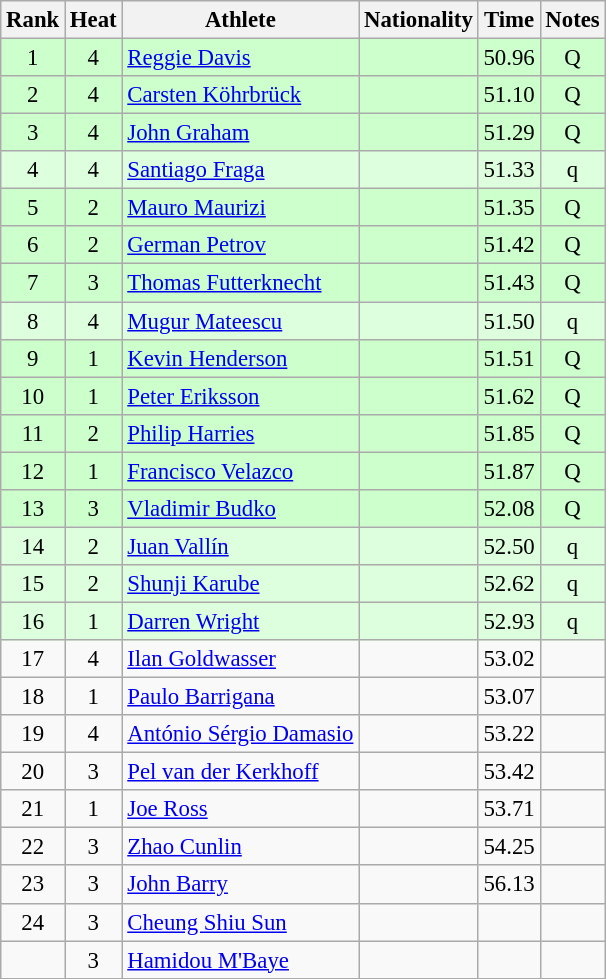<table class="wikitable sortable" style="text-align:center;font-size:95%">
<tr>
<th>Rank</th>
<th>Heat</th>
<th>Athlete</th>
<th>Nationality</th>
<th>Time</th>
<th>Notes</th>
</tr>
<tr bgcolor=ccffcc>
<td>1</td>
<td>4</td>
<td align="left"><a href='#'>Reggie Davis</a></td>
<td align=left></td>
<td>50.96</td>
<td>Q</td>
</tr>
<tr bgcolor=ccffcc>
<td>2</td>
<td>4</td>
<td align="left"><a href='#'>Carsten Köhrbrück</a></td>
<td align=left></td>
<td>51.10</td>
<td>Q</td>
</tr>
<tr bgcolor=ccffcc>
<td>3</td>
<td>4</td>
<td align="left"><a href='#'>John Graham</a></td>
<td align=left></td>
<td>51.29</td>
<td>Q</td>
</tr>
<tr bgcolor=ddffdd>
<td>4</td>
<td>4</td>
<td align="left"><a href='#'>Santiago Fraga</a></td>
<td align=left></td>
<td>51.33</td>
<td>q</td>
</tr>
<tr bgcolor=ccffcc>
<td>5</td>
<td>2</td>
<td align="left"><a href='#'>Mauro Maurizi</a></td>
<td align=left></td>
<td>51.35</td>
<td>Q</td>
</tr>
<tr bgcolor=ccffcc>
<td>6</td>
<td>2</td>
<td align="left"><a href='#'>German Petrov</a></td>
<td align=left></td>
<td>51.42</td>
<td>Q</td>
</tr>
<tr bgcolor=ccffcc>
<td>7</td>
<td>3</td>
<td align="left"><a href='#'>Thomas Futterknecht</a></td>
<td align=left></td>
<td>51.43</td>
<td>Q</td>
</tr>
<tr bgcolor=ddffdd>
<td>8</td>
<td>4</td>
<td align="left"><a href='#'>Mugur Mateescu</a></td>
<td align=left></td>
<td>51.50</td>
<td>q</td>
</tr>
<tr bgcolor=ccffcc>
<td>9</td>
<td>1</td>
<td align="left"><a href='#'>Kevin Henderson</a></td>
<td align=left></td>
<td>51.51</td>
<td>Q</td>
</tr>
<tr bgcolor=ccffcc>
<td>10</td>
<td>1</td>
<td align="left"><a href='#'>Peter Eriksson</a></td>
<td align=left></td>
<td>51.62</td>
<td>Q</td>
</tr>
<tr bgcolor=ccffcc>
<td>11</td>
<td>2</td>
<td align="left"><a href='#'>Philip Harries</a></td>
<td align=left></td>
<td>51.85</td>
<td>Q</td>
</tr>
<tr bgcolor=ccffcc>
<td>12</td>
<td>1</td>
<td align="left"><a href='#'>Francisco Velazco</a></td>
<td align=left></td>
<td>51.87</td>
<td>Q</td>
</tr>
<tr bgcolor=ccffcc>
<td>13</td>
<td>3</td>
<td align="left"><a href='#'>Vladimir Budko</a></td>
<td align=left></td>
<td>52.08</td>
<td>Q</td>
</tr>
<tr bgcolor=ddffdd>
<td>14</td>
<td>2</td>
<td align="left"><a href='#'>Juan Vallín</a></td>
<td align=left></td>
<td>52.50</td>
<td>q</td>
</tr>
<tr bgcolor=ddffdd>
<td>15</td>
<td>2</td>
<td align="left"><a href='#'>Shunji Karube</a></td>
<td align=left></td>
<td>52.62</td>
<td>q</td>
</tr>
<tr bgcolor=ddffdd>
<td>16</td>
<td>1</td>
<td align="left"><a href='#'>Darren Wright</a></td>
<td align=left></td>
<td>52.93</td>
<td>q</td>
</tr>
<tr>
<td>17</td>
<td>4</td>
<td align="left"><a href='#'>Ilan Goldwasser</a></td>
<td align=left></td>
<td>53.02</td>
<td></td>
</tr>
<tr>
<td>18</td>
<td>1</td>
<td align="left"><a href='#'>Paulo Barrigana</a></td>
<td align=left></td>
<td>53.07</td>
<td></td>
</tr>
<tr>
<td>19</td>
<td>4</td>
<td align="left"><a href='#'>António Sérgio Damasio</a></td>
<td align=left></td>
<td>53.22</td>
<td></td>
</tr>
<tr>
<td>20</td>
<td>3</td>
<td align="left"><a href='#'>Pel van der Kerkhoff</a></td>
<td align=left></td>
<td>53.42</td>
<td></td>
</tr>
<tr>
<td>21</td>
<td>1</td>
<td align="left"><a href='#'>Joe Ross</a></td>
<td align=left></td>
<td>53.71</td>
<td></td>
</tr>
<tr>
<td>22</td>
<td>3</td>
<td align="left"><a href='#'>Zhao Cunlin</a></td>
<td align=left></td>
<td>54.25</td>
<td></td>
</tr>
<tr>
<td>23</td>
<td>3</td>
<td align="left"><a href='#'>John Barry</a></td>
<td align=left></td>
<td>56.13</td>
<td></td>
</tr>
<tr>
<td>24</td>
<td>3</td>
<td align="left"><a href='#'>Cheung Shiu Sun</a></td>
<td align=left></td>
<td></td>
<td></td>
</tr>
<tr>
<td></td>
<td>3</td>
<td align="left"><a href='#'>Hamidou M'Baye</a></td>
<td align=left></td>
<td></td>
<td></td>
</tr>
</table>
